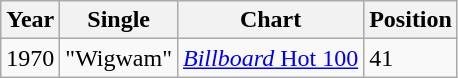<table class="wikitable">
<tr>
<th>Year</th>
<th>Single</th>
<th>Chart</th>
<th>Position</th>
</tr>
<tr>
<td>1970</td>
<td>"Wigwam"</td>
<td><a href='#'><em>Billboard</em> Hot 100</a></td>
<td>41</td>
</tr>
</table>
